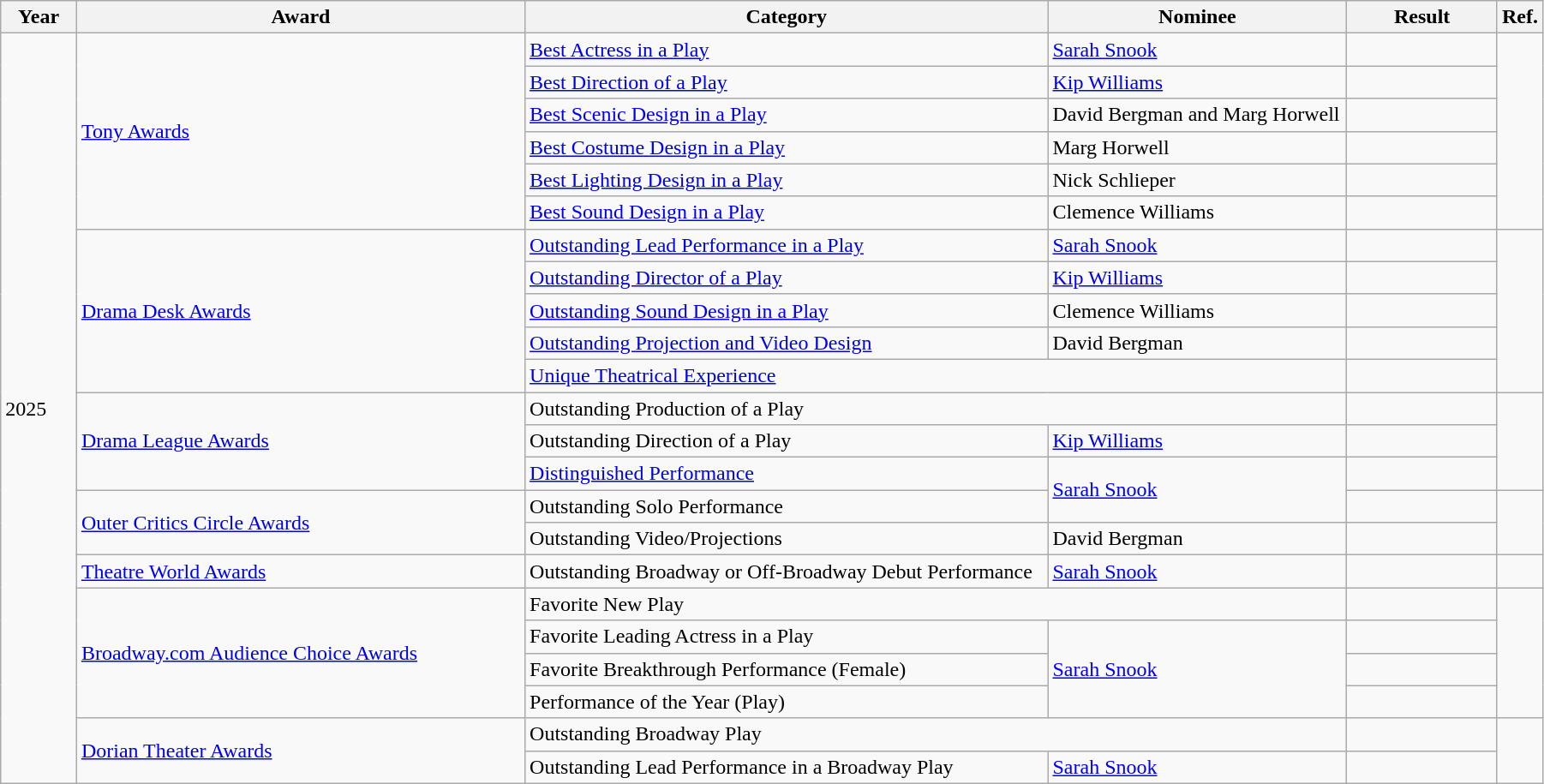<table class="wikitable" width="95%">
<tr>
<th width="5%">Year</th>
<th width="30%">Award</th>
<th width="35%">Category</th>
<th width="20%">Nominee</th>
<th width="10%">Result</th>
<th class=unsortable>Ref.</th>
</tr>
<tr>
<td rowspan="23">2025</td>
<td rowspan="6"><a href='#'>Tony Awards</a></td>
<td><a href='#'>Best Actress in a Play</a></td>
<td><a href='#'>Sarah Snook</a></td>
<td></td>
<td align="center" rowspan="6"></td>
</tr>
<tr>
<td><a href='#'>Best Direction of a Play</a></td>
<td><a href='#'>Kip Williams</a></td>
<td></td>
</tr>
<tr>
<td><a href='#'>Best Scenic Design in a Play</a></td>
<td>David Bergman and Marg Horwell</td>
<td></td>
</tr>
<tr>
<td><a href='#'>Best Costume Design in a Play</a></td>
<td>Marg Horwell</td>
<td></td>
</tr>
<tr>
<td><a href='#'>Best Lighting Design in a Play</a></td>
<td>Nick Schlieper</td>
<td></td>
</tr>
<tr>
<td><a href='#'>Best Sound Design in a Play</a></td>
<td>Clemence Williams</td>
<td></td>
</tr>
<tr>
<td rowspan="5"><a href='#'>Drama Desk Awards</a></td>
<td><a href='#'>Outstanding Lead Performance in a Play</a></td>
<td><a href='#'>Sarah Snook</a></td>
<td></td>
<td align="center" rowspan="5"></td>
</tr>
<tr>
<td><a href='#'>Outstanding Director of a Play</a></td>
<td><a href='#'>Kip Williams</a></td>
<td></td>
</tr>
<tr>
<td><a href='#'>Outstanding Sound Design in a Play</a></td>
<td>Clemence Williams</td>
<td></td>
</tr>
<tr>
<td><a href='#'>Outstanding Projection and Video Design</a></td>
<td>David Bergman</td>
<td></td>
</tr>
<tr>
<td colspan=2><a href='#'>Unique Theatrical Experience</a></td>
<td></td>
</tr>
<tr>
<td rowspan="3"><a href='#'>Drama League Awards</a></td>
<td colspan=2>Outstanding Production of a Play</td>
<td></td>
<td align="center" rowspan="3"></td>
</tr>
<tr>
<td>Outstanding Direction of a Play</td>
<td><a href='#'>Kip Williams</a></td>
<td></td>
</tr>
<tr>
<td><a href='#'>Distinguished Performance</a></td>
<td rowspan="2"><a href='#'>Sarah Snook</a></td>
<td></td>
</tr>
<tr>
<td rowspan="2"><a href='#'>Outer Critics Circle Awards</a></td>
<td>Outstanding Solo Performance</td>
<td></td>
<td align="center" rowspan="2"></td>
</tr>
<tr>
<td>Outstanding Video/Projections</td>
<td>David Bergman</td>
<td></td>
</tr>
<tr>
<td><a href='#'>Theatre World Awards</a></td>
<td>Outstanding Broadway or Off-Broadway Debut Performance</td>
<td><a href='#'>Sarah Snook</a></td>
<td></td>
<td align="center"></td>
</tr>
<tr>
<td rowspan=4><a href='#'>Broadway.com Audience Choice Awards</a></td>
<td colspan=2>Favorite New Play</td>
<td></td>
<td align="center" rowspan=4></td>
</tr>
<tr>
<td>Favorite Leading Actress in a Play</td>
<td rowspan=3><a href='#'>Sarah Snook</a></td>
<td></td>
</tr>
<tr>
<td>Favorite Breakthrough Performance (Female)</td>
<td></td>
</tr>
<tr>
<td>Performance of the Year (Play)</td>
<td></td>
</tr>
<tr>
<td rowspan=2><a href='#'>Dorian Theater Awards</a></td>
<td colspan=2>Outstanding Broadway Play</td>
<td></td>
<td align="center" rowspan=2></td>
</tr>
<tr>
<td>Outstanding Lead Performance in a Broadway Play</td>
<td><a href='#'>Sarah Snook</a></td>
<td></td>
</tr>
</table>
